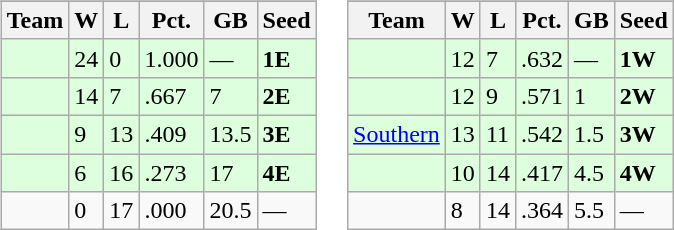<table>
<tr>
<td><br><table class=wikitable>
<tr>
</tr>
<tr>
<th>Team</th>
<th>W</th>
<th>L</th>
<th>Pct.</th>
<th>GB</th>
<th>Seed</th>
</tr>
<tr bgcolor=ddffdd>
<td></td>
<td>24</td>
<td>0</td>
<td>1.000</td>
<td>—</td>
<td><strong>1E</strong></td>
</tr>
<tr bgcolor=ddffdd>
<td></td>
<td>14</td>
<td>7</td>
<td>.667</td>
<td>7</td>
<td><strong>2E</strong></td>
</tr>
<tr bgcolor=ddffdd>
<td></td>
<td>9</td>
<td>13</td>
<td>.409</td>
<td>13.5</td>
<td><strong>3E</strong></td>
</tr>
<tr bgcolor=ddffdd>
<td></td>
<td>6</td>
<td>16</td>
<td>.273</td>
<td>17</td>
<td><strong>4E</strong></td>
</tr>
<tr>
<td></td>
<td>0</td>
<td>17</td>
<td>.000</td>
<td>20.5</td>
<td>—</td>
</tr>
</table>
</td>
<td><br><table class="wikitable">
<tr>
</tr>
<tr>
<th>Team</th>
<th>W</th>
<th>L</th>
<th>Pct.</th>
<th>GB</th>
<th>Seed</th>
</tr>
<tr bgcolor=ddffdd>
<td></td>
<td>12</td>
<td>7</td>
<td>.632</td>
<td>—</td>
<td><strong>1W</strong></td>
</tr>
<tr bgcolor=ddffdd>
<td></td>
<td>12</td>
<td>9</td>
<td>.571</td>
<td>1</td>
<td><strong>2W</strong></td>
</tr>
<tr bgcolor=ddffdd>
<td><a href='#'>Southern</a></td>
<td>13</td>
<td>11</td>
<td>.542</td>
<td>1.5</td>
<td><strong>3W</strong></td>
</tr>
<tr bgcolor=ddffdd>
<td></td>
<td>10</td>
<td>14</td>
<td>.417</td>
<td>4.5</td>
<td><strong>4W</strong></td>
</tr>
<tr>
<td></td>
<td>8</td>
<td>14</td>
<td>.364</td>
<td>5.5</td>
<td>—</td>
</tr>
</table>
</td>
</tr>
</table>
